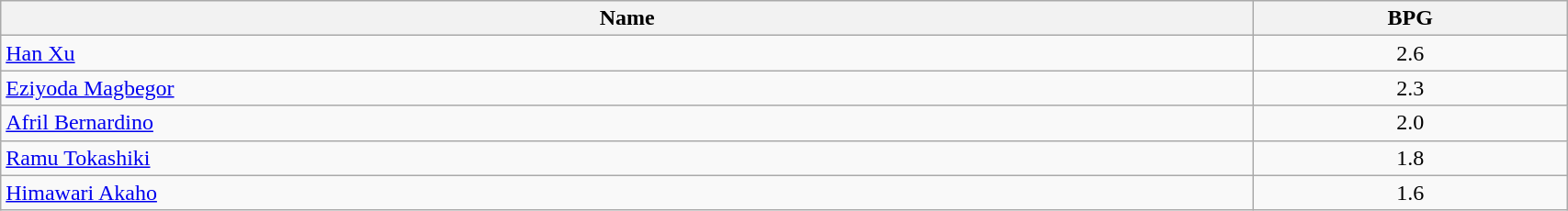<table class=wikitable width="90%">
<tr>
<th width="80%">Name</th>
<th width="20%">BPG</th>
</tr>
<tr>
<td> <a href='#'>Han Xu</a></td>
<td align=center>2.6</td>
</tr>
<tr>
<td> <a href='#'>Eziyoda Magbegor</a></td>
<td align=center>2.3</td>
</tr>
<tr>
<td> <a href='#'>Afril Bernardino</a></td>
<td align=center>2.0</td>
</tr>
<tr>
<td> <a href='#'>Ramu Tokashiki</a></td>
<td align=center>1.8</td>
</tr>
<tr>
<td> <a href='#'>Himawari Akaho</a></td>
<td align=center>1.6</td>
</tr>
</table>
